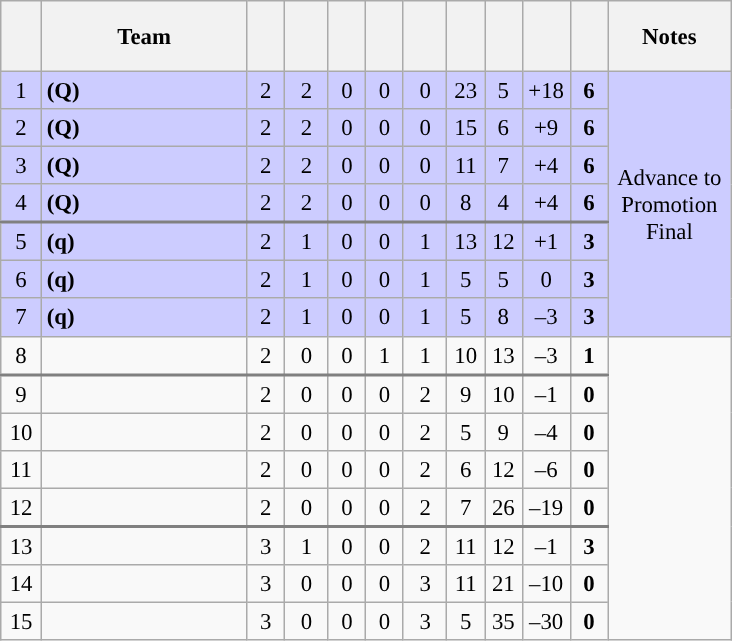<table class="wikitable" style="text-align: center; font-size: 95%;">
<tr>
<th height=40 width="20"></th>
<th width="130">Team</th>
<th width="18"></th>
<th width="22"></th>
<th width="18"></th>
<th width="18"></th>
<th width="22"></th>
<th width="18"></th>
<th width="18"></th>
<th width="25"></th>
<th width="18"></th>
<th width="75">Notes</th>
</tr>
<tr style="background-color: #ccccff">
<td>1</td>
<td align=left> <strong>(Q)</strong> </td>
<td>2</td>
<td>2</td>
<td>0</td>
<td>0</td>
<td>0</td>
<td>23</td>
<td>5</td>
<td>+18</td>
<td><strong>6</strong></td>
<td rowspan="7">Advance to<br>Promotion Final</td>
</tr>
<tr style="background-color: #ccccff">
<td>2</td>
<td align=left> <strong>(Q)</strong> </td>
<td>2</td>
<td>2</td>
<td>0</td>
<td>0</td>
<td>0</td>
<td>15</td>
<td>6</td>
<td>+9</td>
<td><strong>6</strong></td>
</tr>
<tr style="background-color: #ccccff">
<td>3</td>
<td align=left> <strong>(Q)</strong> </td>
<td>2</td>
<td>2</td>
<td>0</td>
<td>0</td>
<td>0</td>
<td>11</td>
<td>7</td>
<td>+4</td>
<td><strong>6</strong></td>
</tr>
<tr style="background-color: #ccccff; border-bottom: 2px solid grey">
<td>4</td>
<td align=left> <strong>(Q)</strong> </td>
<td>2</td>
<td>2</td>
<td>0</td>
<td>0</td>
<td>0</td>
<td>8</td>
<td>4</td>
<td>+4</td>
<td><strong>6</strong></td>
</tr>
<tr style="background-color: #ccccff">
<td>5</td>
<td align=left> <strong>(q)</strong> </td>
<td>2</td>
<td>1</td>
<td>0</td>
<td>0</td>
<td>1</td>
<td>13</td>
<td>12</td>
<td>+1</td>
<td><strong>3</strong></td>
</tr>
<tr style="background-color: #ccccff">
<td>6</td>
<td align=left> <strong>(q)</strong> </td>
<td>2</td>
<td>1</td>
<td>0</td>
<td>0</td>
<td>1</td>
<td>5</td>
<td>5</td>
<td>0</td>
<td><strong>3</strong></td>
</tr>
<tr style="background-color: #ccccff">
<td>7</td>
<td align=left> <strong>(q)</strong> </td>
<td>2</td>
<td>1</td>
<td>0</td>
<td>0</td>
<td>1</td>
<td>5</td>
<td>8</td>
<td>–3</td>
<td><strong>3</strong></td>
</tr>
<tr>
<td>8</td>
<td align=left> </td>
<td>2</td>
<td>0</td>
<td>0</td>
<td>1</td>
<td>1</td>
<td>10</td>
<td>13</td>
<td>–3</td>
<td><strong>1</strong></td>
<td rowspan="8"></td>
</tr>
<tr style="border-top: 2px solid grey">
<td>9</td>
<td align=left> </td>
<td>2</td>
<td>0</td>
<td>0</td>
<td>0</td>
<td>2</td>
<td>9</td>
<td>10</td>
<td>–1</td>
<td><strong>0</strong></td>
</tr>
<tr>
<td>10</td>
<td align=left> </td>
<td>2</td>
<td>0</td>
<td>0</td>
<td>0</td>
<td>2</td>
<td>5</td>
<td>9</td>
<td>–4</td>
<td><strong>0</strong></td>
</tr>
<tr>
<td>11</td>
<td align=left> </td>
<td>2</td>
<td>0</td>
<td>0</td>
<td>0</td>
<td>2</td>
<td>6</td>
<td>12</td>
<td>–6</td>
<td><strong>0</strong></td>
</tr>
<tr style="border-bottom: 2px solid grey">
<td>12</td>
<td align=left> </td>
<td>2</td>
<td>0</td>
<td>0</td>
<td>0</td>
<td>2</td>
<td>7</td>
<td>26</td>
<td>–19</td>
<td><strong>0</strong></td>
</tr>
<tr>
<td>13</td>
<td align=left> </td>
<td>3</td>
<td>1</td>
<td>0</td>
<td>0</td>
<td>2</td>
<td>11</td>
<td>12</td>
<td>–1</td>
<td><strong>3</strong></td>
</tr>
<tr>
<td>14</td>
<td align=left> </td>
<td>3</td>
<td>0</td>
<td>0</td>
<td>0</td>
<td>3</td>
<td>11</td>
<td>21</td>
<td>–10</td>
<td><strong>0</strong></td>
</tr>
<tr>
<td>15</td>
<td align=left> </td>
<td>3</td>
<td>0</td>
<td>0</td>
<td>0</td>
<td>3</td>
<td>5</td>
<td>35</td>
<td>–30</td>
<td><strong>0</strong></td>
</tr>
</table>
